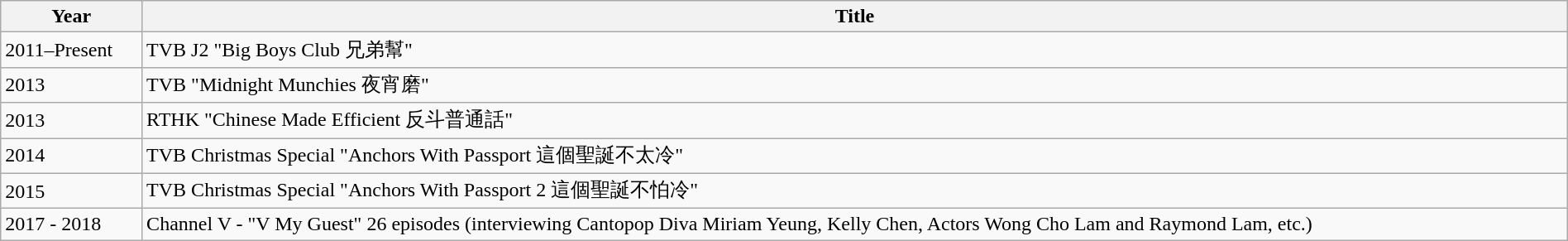<table class="wikitable" width="100%">
<tr>
<th>Year</th>
<th>Title</th>
</tr>
<tr>
<td>2011–Present</td>
<td>TVB J2 "Big Boys Club 兄弟幫"</td>
</tr>
<tr>
<td>2013</td>
<td>TVB "Midnight Munchies 夜宵磨"</td>
</tr>
<tr>
<td>2013</td>
<td>RTHK "Chinese Made Efficient 反斗普通話"</td>
</tr>
<tr>
<td>2014</td>
<td>TVB Christmas Special "Anchors With Passport 這個聖誕不太冷"</td>
</tr>
<tr>
<td>2015</td>
<td>TVB Christmas Special "Anchors With Passport 2 這個聖誕不怕冷"</td>
</tr>
<tr>
<td>2017 - 2018</td>
<td>Channel V - "V My Guest" 26 episodes (interviewing Cantopop Diva Miriam Yeung, Kelly Chen, Actors Wong Cho Lam and Raymond Lam, etc.)</td>
</tr>
</table>
